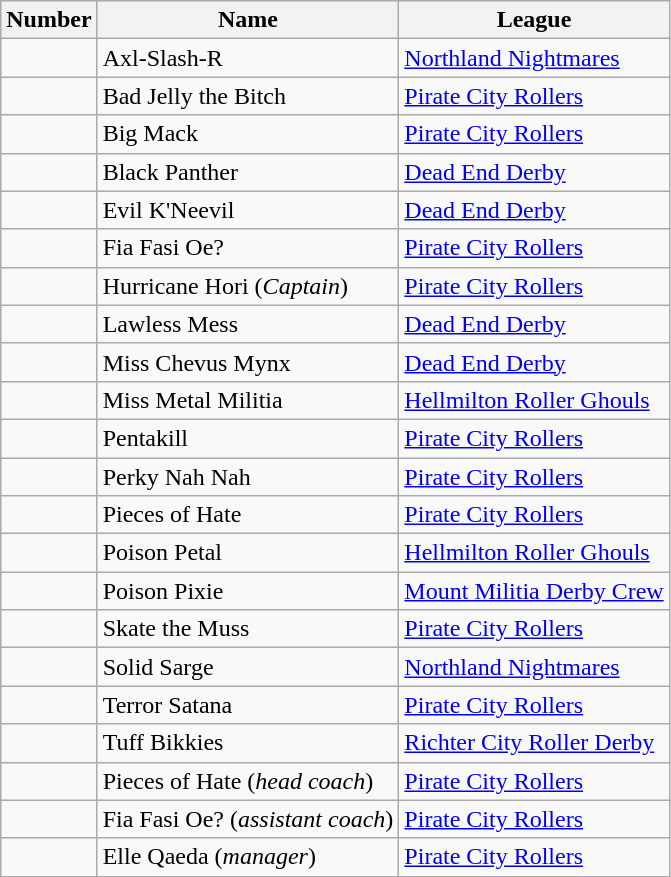<table class="wikitable sortable">
<tr>
<th>Number</th>
<th>Name</th>
<th>League</th>
</tr>
<tr>
<td></td>
<td>Axl-Slash-R</td>
<td><a href='#'>Northland Nightmares</a></td>
</tr>
<tr>
<td></td>
<td>Bad Jelly the Bitch</td>
<td><a href='#'>Pirate City Rollers</a></td>
</tr>
<tr>
<td></td>
<td>Big Mack</td>
<td><a href='#'>Pirate City Rollers</a></td>
</tr>
<tr>
<td></td>
<td>Black Panther</td>
<td><a href='#'>Dead End Derby</a></td>
</tr>
<tr>
<td></td>
<td>Evil K'Neevil</td>
<td><a href='#'>Dead End Derby</a></td>
</tr>
<tr>
<td></td>
<td>Fia Fasi Oe?</td>
<td><a href='#'>Pirate City Rollers</a></td>
</tr>
<tr>
<td></td>
<td>Hurricane Hori (<em>Captain</em>)</td>
<td><a href='#'>Pirate City Rollers</a></td>
</tr>
<tr>
<td></td>
<td>Lawless Mess</td>
<td><a href='#'>Dead End Derby</a></td>
</tr>
<tr>
<td></td>
<td>Miss Chevus Mynx</td>
<td><a href='#'>Dead End Derby</a></td>
</tr>
<tr>
<td></td>
<td>Miss Metal Militia</td>
<td><a href='#'>Hellmilton Roller Ghouls</a></td>
</tr>
<tr>
<td></td>
<td>Pentakill</td>
<td><a href='#'>Pirate City Rollers</a></td>
</tr>
<tr>
<td></td>
<td>Perky Nah Nah</td>
<td><a href='#'>Pirate City Rollers</a></td>
</tr>
<tr>
<td></td>
<td>Pieces of Hate</td>
<td><a href='#'>Pirate City Rollers</a></td>
</tr>
<tr>
<td></td>
<td>Poison Petal</td>
<td><a href='#'>Hellmilton Roller Ghouls</a></td>
</tr>
<tr>
<td></td>
<td>Poison Pixie</td>
<td><a href='#'>Mount Militia Derby Crew</a></td>
</tr>
<tr>
<td></td>
<td>Skate the Muss</td>
<td><a href='#'>Pirate City Rollers</a></td>
</tr>
<tr>
<td></td>
<td>Solid Sarge</td>
<td><a href='#'>Northland Nightmares</a></td>
</tr>
<tr>
<td></td>
<td>Terror Satana</td>
<td><a href='#'>Pirate City Rollers</a></td>
</tr>
<tr>
<td></td>
<td>Tuff Bikkies</td>
<td><a href='#'>Richter City Roller Derby</a></td>
</tr>
<tr>
<td></td>
<td>Pieces of Hate (<em>head coach</em>)</td>
<td><a href='#'>Pirate City Rollers</a></td>
</tr>
<tr>
<td></td>
<td>Fia Fasi Oe? (<em>assistant coach</em>)</td>
<td><a href='#'>Pirate City Rollers</a></td>
</tr>
<tr>
<td></td>
<td>Elle Qaeda (<em>manager</em>)</td>
<td><a href='#'>Pirate City Rollers</a></td>
</tr>
</table>
